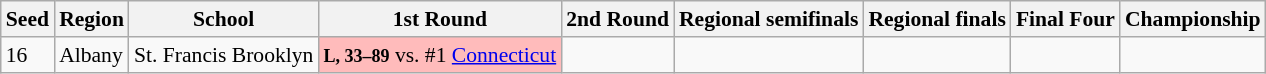<table class="sortable wikitable" style="white-space:nowrap; font-size:90%;">
<tr>
<th>Seed</th>
<th>Region</th>
<th>School</th>
<th>1st Round</th>
<th>2nd Round</th>
<th>Regional semifinals</th>
<th>Regional finals</th>
<th>Final Four</th>
<th>Championship</th>
</tr>
<tr>
<td>16</td>
<td>Albany</td>
<td>St. Francis Brooklyn</td>
<td style="background:#fbb;"><small><strong>L, 33–89</strong></small> vs. #1 <a href='#'>Connecticut</a></td>
<td></td>
<td></td>
<td></td>
<td></td>
<td></td>
</tr>
</table>
